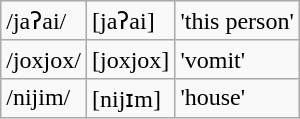<table class="wikitable">
<tr>
<td>/jaʔai/</td>
<td>[jaʔai]</td>
<td>'this person'</td>
</tr>
<tr>
<td>/joxjox/</td>
<td>[joxjox]</td>
<td>'vomit'</td>
</tr>
<tr>
<td>/nijim/</td>
<td>[nijɪm]</td>
<td>'house'</td>
</tr>
</table>
